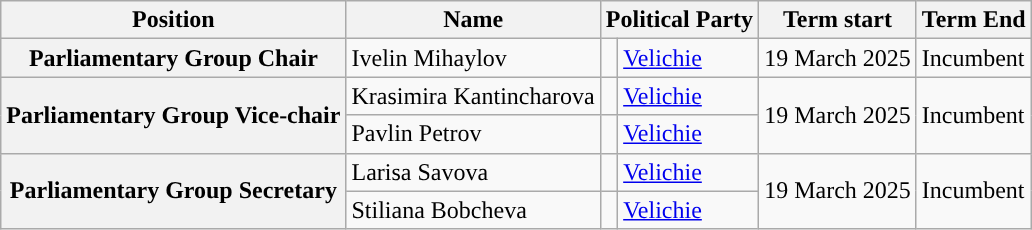<table class="wikitable plainrowheaders">
<tr>
<th>Position</th>
<th>Name</th>
<th colspan="2">Political Party</th>
<th>Term start</th>
<th>Term End</th>
</tr>
<tr>
<th>Parliamentary Group Chair</th>
<td>Ivelin Mihaylov</td>
<td style="background:"></td>
<td><a href='#'>Velichie</a></td>
<td>19 March 2025</td>
<td>Incumbent</td>
</tr>
<tr>
<th rowspan ="2">Parliamentary Group Vice-chair</th>
<td>Krasimira Kantincharova</td>
<td style="background:"></td>
<td><a href='#'>Velichie</a></td>
<td rowspan ="2">19 March 2025</td>
<td rowspan ="2">Incumbent</td>
</tr>
<tr>
<td>Pavlin Petrov</td>
<td style="background:"></td>
<td><a href='#'>Velichie</a></td>
</tr>
<tr>
<th rowspan ="2">Parliamentary Group Secretary</th>
<td>Larisa Savova</td>
<td style="background:"></td>
<td><a href='#'>Velichie</a></td>
<td rowspan ="2">19 March 2025</td>
<td rowspan ="2">Incumbent</td>
</tr>
<tr>
<td>Stiliana Bobcheva</td>
<td style="background:"></td>
<td><a href='#'>Velichie</a></td>
</tr>
</table>
